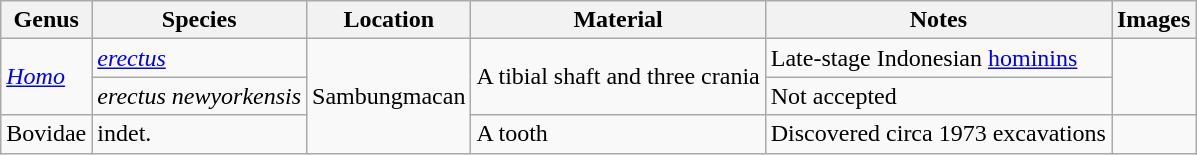<table class="wikitable">
<tr>
<th>Genus</th>
<th>Species</th>
<th>Location</th>
<th>Material</th>
<th>Notes</th>
<th>Images</th>
</tr>
<tr>
<td rowspan="2"><em><a href='#'>Homo</a></em></td>
<td><em><a href='#'>erectus</a></em></td>
<td rowspan="3">Sambungmacan</td>
<td rowspan="2">A tibial shaft and three crania</td>
<td>Late-stage Indonesian <a href='#'>hominins</a></td>
<td rowspan="2"></td>
</tr>
<tr>
<td><em>erectus newyorkensis</em></td>
<td>Not accepted</td>
</tr>
<tr>
<td>Bovidae</td>
<td>indet.</td>
<td>A tooth</td>
<td>Discovered circa 1973 excavations</td>
<td></td>
</tr>
</table>
